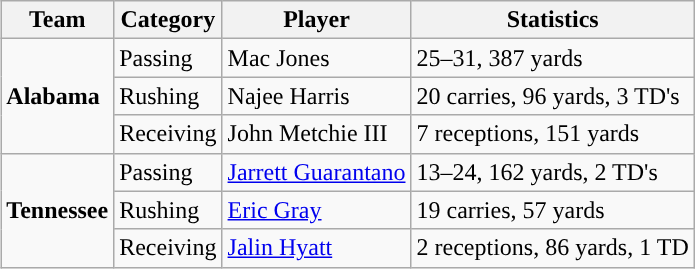<table class="wikitable" style="float: right;">
<tr>
<th>Team</th>
<th>Category</th>
<th>Player</th>
<th>Statistics</th>
</tr>
<tr>
<td rowspan=3><strong>Alabama</strong></td>
<td>Passing</td>
<td>Mac Jones</td>
<td>25–31, 387 yards</td>
</tr>
<tr>
<td>Rushing</td>
<td>Najee Harris</td>
<td>20 carries, 96 yards, 3 TD's</td>
</tr>
<tr>
<td>Receiving</td>
<td>John Metchie III</td>
<td>7 receptions, 151 yards</td>
</tr>
<tr>
<td rowspan=3><strong>Tennessee</strong></td>
<td>Passing</td>
<td><a href='#'>Jarrett Guarantano</a></td>
<td>13–24, 162 yards, 2 TD's</td>
</tr>
<tr>
<td>Rushing</td>
<td><a href='#'>Eric Gray</a></td>
<td>19 carries, 57 yards</td>
</tr>
<tr>
<td>Receiving</td>
<td><a href='#'>Jalin Hyatt</a></td>
<td>2 receptions, 86 yards, 1 TD</td>
</tr>
</table>
